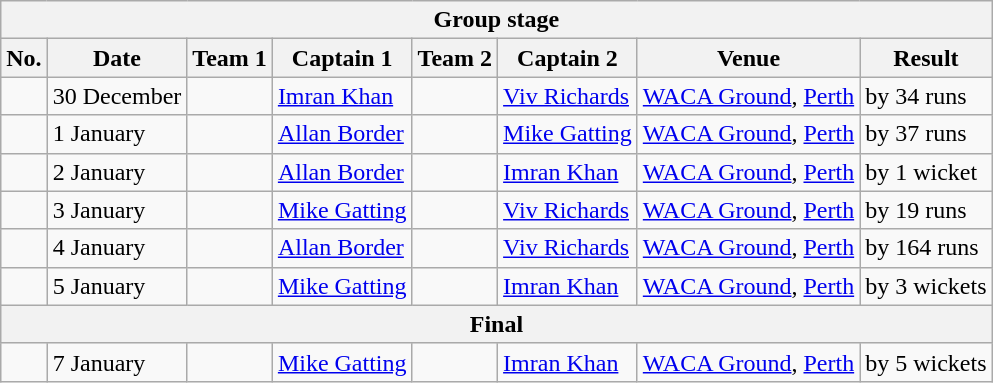<table class="wikitable">
<tr>
<th colspan="9">Group stage</th>
</tr>
<tr>
<th>No.</th>
<th>Date</th>
<th>Team 1</th>
<th>Captain 1</th>
<th>Team 2</th>
<th>Captain 2</th>
<th>Venue</th>
<th>Result</th>
</tr>
<tr>
<td></td>
<td>30 December</td>
<td></td>
<td><a href='#'>Imran Khan</a></td>
<td></td>
<td><a href='#'>Viv Richards</a></td>
<td><a href='#'>WACA Ground</a>, <a href='#'>Perth</a></td>
<td> by 34 runs</td>
</tr>
<tr>
<td></td>
<td>1 January</td>
<td></td>
<td><a href='#'>Allan Border</a></td>
<td></td>
<td><a href='#'>Mike Gatting</a></td>
<td><a href='#'>WACA Ground</a>, <a href='#'>Perth</a></td>
<td> by 37 runs</td>
</tr>
<tr>
<td></td>
<td>2 January</td>
<td></td>
<td><a href='#'>Allan Border</a></td>
<td></td>
<td><a href='#'>Imran Khan</a></td>
<td><a href='#'>WACA Ground</a>, <a href='#'>Perth</a></td>
<td> by 1 wicket</td>
</tr>
<tr>
<td></td>
<td>3 January</td>
<td></td>
<td><a href='#'>Mike Gatting</a></td>
<td></td>
<td><a href='#'>Viv Richards</a></td>
<td><a href='#'>WACA Ground</a>, <a href='#'>Perth</a></td>
<td> by 19 runs</td>
</tr>
<tr>
<td></td>
<td>4 January</td>
<td></td>
<td><a href='#'>Allan Border</a></td>
<td></td>
<td><a href='#'>Viv Richards</a></td>
<td><a href='#'>WACA Ground</a>, <a href='#'>Perth</a></td>
<td> by 164 runs</td>
</tr>
<tr>
<td></td>
<td>5 January</td>
<td></td>
<td><a href='#'>Mike Gatting</a></td>
<td></td>
<td><a href='#'>Imran Khan</a></td>
<td><a href='#'>WACA Ground</a>, <a href='#'>Perth</a></td>
<td> by 3 wickets</td>
</tr>
<tr>
<th colspan="9">Final</th>
</tr>
<tr>
<td></td>
<td>7 January</td>
<td></td>
<td><a href='#'>Mike Gatting</a></td>
<td></td>
<td><a href='#'>Imran Khan</a></td>
<td><a href='#'>WACA Ground</a>, <a href='#'>Perth</a></td>
<td> by 5 wickets</td>
</tr>
</table>
